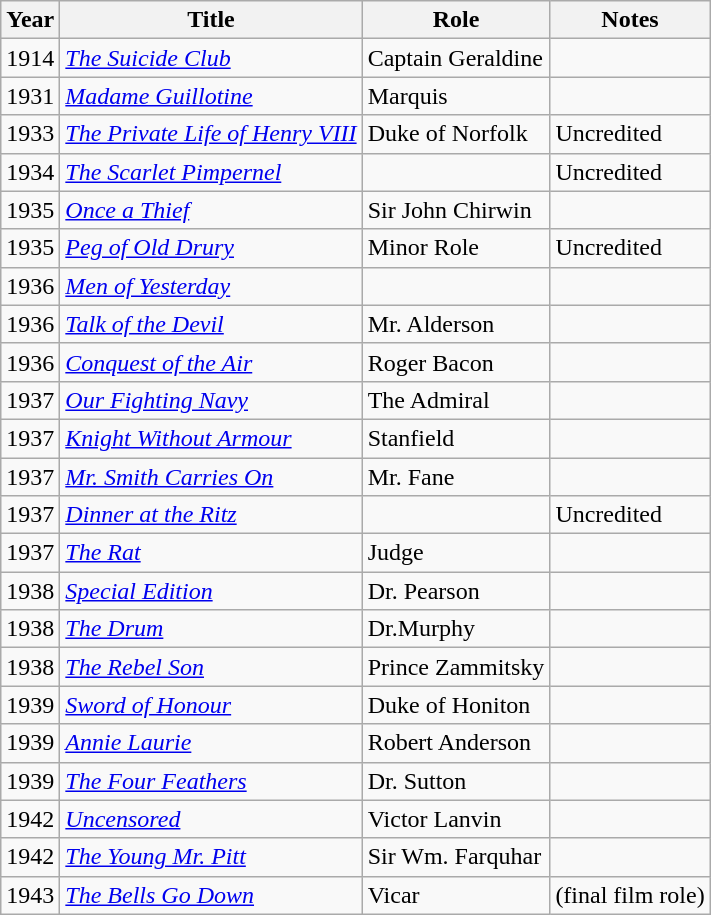<table class="wikitable">
<tr>
<th>Year</th>
<th>Title</th>
<th>Role</th>
<th>Notes</th>
</tr>
<tr>
<td>1914</td>
<td><em><a href='#'>The Suicide Club</a></em></td>
<td>Captain Geraldine</td>
<td></td>
</tr>
<tr>
<td>1931</td>
<td><em><a href='#'>Madame Guillotine</a></em></td>
<td>Marquis</td>
<td></td>
</tr>
<tr>
<td>1933</td>
<td><em><a href='#'>The Private Life of Henry VIII</a></em></td>
<td>Duke of Norfolk</td>
<td>Uncredited</td>
</tr>
<tr>
<td>1934</td>
<td><em><a href='#'>The Scarlet Pimpernel</a></em></td>
<td></td>
<td>Uncredited</td>
</tr>
<tr>
<td>1935</td>
<td><em><a href='#'>Once a Thief</a></em></td>
<td>Sir John Chirwin</td>
<td></td>
</tr>
<tr>
<td>1935</td>
<td><em><a href='#'>Peg of Old Drury</a></em></td>
<td>Minor Role</td>
<td>Uncredited</td>
</tr>
<tr>
<td>1936</td>
<td><em><a href='#'>Men of Yesterday</a></em></td>
<td></td>
<td></td>
</tr>
<tr>
<td>1936</td>
<td><em><a href='#'>Talk of the Devil</a></em></td>
<td>Mr. Alderson</td>
<td></td>
</tr>
<tr>
<td>1936</td>
<td><em><a href='#'>Conquest of the Air</a></em></td>
<td>Roger Bacon</td>
<td></td>
</tr>
<tr>
<td>1937</td>
<td><em><a href='#'>Our Fighting Navy</a></em></td>
<td>The Admiral</td>
<td></td>
</tr>
<tr>
<td>1937</td>
<td><em><a href='#'>Knight Without Armour</a></em></td>
<td>Stanfield</td>
<td></td>
</tr>
<tr>
<td>1937</td>
<td><em><a href='#'>Mr. Smith Carries On</a></em></td>
<td>Mr. Fane</td>
<td></td>
</tr>
<tr>
<td>1937</td>
<td><em><a href='#'>Dinner at the Ritz</a></em></td>
<td></td>
<td>Uncredited</td>
</tr>
<tr>
<td>1937</td>
<td><em><a href='#'>The Rat</a></em></td>
<td>Judge</td>
<td></td>
</tr>
<tr>
<td>1938</td>
<td><em><a href='#'>Special Edition</a></em></td>
<td>Dr. Pearson</td>
<td></td>
</tr>
<tr>
<td>1938</td>
<td><em><a href='#'>The Drum</a></em></td>
<td>Dr.Murphy</td>
<td></td>
</tr>
<tr>
<td>1938</td>
<td><em><a href='#'>The Rebel Son</a></em></td>
<td>Prince Zammitsky</td>
<td></td>
</tr>
<tr>
<td>1939</td>
<td><em><a href='#'>Sword of Honour</a></em></td>
<td>Duke of Honiton</td>
<td></td>
</tr>
<tr>
<td>1939</td>
<td><em><a href='#'>Annie Laurie</a></em></td>
<td>Robert Anderson</td>
<td></td>
</tr>
<tr>
<td>1939</td>
<td><em><a href='#'>The Four Feathers</a></em></td>
<td>Dr. Sutton</td>
<td></td>
</tr>
<tr>
<td>1942</td>
<td><em><a href='#'>Uncensored</a></em></td>
<td>Victor Lanvin</td>
<td></td>
</tr>
<tr>
<td>1942</td>
<td><em><a href='#'>The Young Mr. Pitt</a></em></td>
<td>Sir Wm. Farquhar</td>
<td></td>
</tr>
<tr>
<td>1943</td>
<td><em><a href='#'>The Bells Go Down</a></em></td>
<td>Vicar</td>
<td>(final film role)</td>
</tr>
</table>
